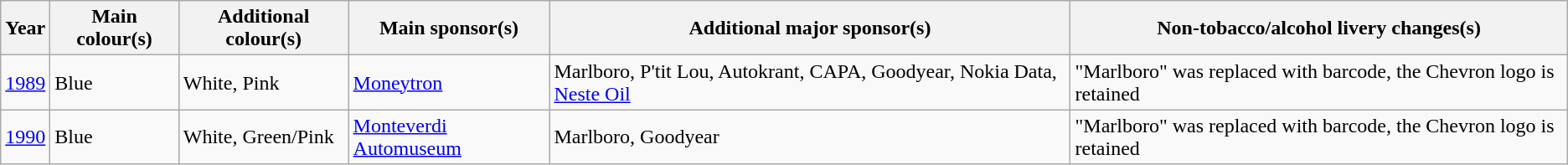<table class="wikitable">
<tr>
<th>Year</th>
<th>Main colour(s)</th>
<th>Additional colour(s)</th>
<th>Main sponsor(s)</th>
<th>Additional major sponsor(s)</th>
<th>Non-tobacco/alcohol livery changes(s)</th>
</tr>
<tr>
<td><a href='#'>1989</a></td>
<td>Blue</td>
<td>White, Pink</td>
<td><a href='#'>Moneytron</a></td>
<td>Marlboro, P'tit Lou, Autokrant, CAPA, Goodyear, Nokia Data, <a href='#'>Neste Oil</a></td>
<td>"Marlboro" was replaced with barcode, the Chevron logo is retained</td>
</tr>
<tr>
<td><a href='#'>1990</a></td>
<td>Blue</td>
<td>White, Green/Pink</td>
<td><a href='#'>Monteverdi Automuseum</a></td>
<td>Marlboro, Goodyear</td>
<td>"Marlboro" was replaced with barcode, the Chevron logo is retained</td>
</tr>
</table>
